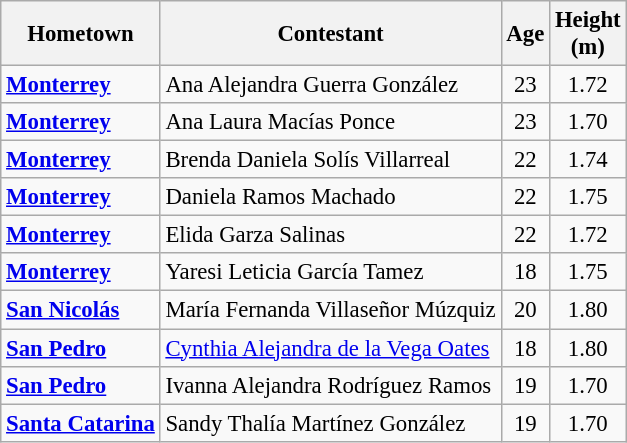<table class="wikitable sortable" style="font-size: 95%;">
<tr>
<th>Hometown</th>
<th>Contestant</th>
<th>Age</th>
<th>Height<br> (m)</th>
</tr>
<tr>
<td><strong><a href='#'>Monterrey</a></strong></td>
<td>Ana Alejandra Guerra González</td>
<td align="center">23</td>
<td align="center">1.72</td>
</tr>
<tr>
<td><strong><a href='#'>Monterrey</a></strong></td>
<td>Ana Laura Macías Ponce</td>
<td align="center">23</td>
<td align="center">1.70</td>
</tr>
<tr>
<td><strong><a href='#'>Monterrey</a></strong></td>
<td>Brenda Daniela Solís Villarreal</td>
<td align="center">22</td>
<td align="center">1.74</td>
</tr>
<tr>
<td><strong><a href='#'>Monterrey</a></strong></td>
<td>Daniela Ramos Machado</td>
<td align="center">22</td>
<td align="center">1.75</td>
</tr>
<tr>
<td><strong><a href='#'>Monterrey</a></strong></td>
<td>Elida Garza Salinas</td>
<td align="center">22</td>
<td align="center">1.72</td>
</tr>
<tr>
<td><strong><a href='#'>Monterrey</a></strong></td>
<td>Yaresi Leticia García Tamez</td>
<td align="center">18</td>
<td align="center">1.75</td>
</tr>
<tr>
<td><strong><a href='#'>San Nicolás</a></strong></td>
<td>María Fernanda Villaseñor Múzquiz</td>
<td align="center">20</td>
<td align="center">1.80</td>
</tr>
<tr>
<td><strong><a href='#'>San Pedro</a></strong></td>
<td><a href='#'>Cynthia Alejandra de la Vega Oates</a></td>
<td align="center">18</td>
<td align="center">1.80</td>
</tr>
<tr>
<td><strong><a href='#'>San Pedro</a></strong></td>
<td>Ivanna Alejandra Rodríguez Ramos</td>
<td align="center">19</td>
<td align="center">1.70</td>
</tr>
<tr>
<td><strong><a href='#'>Santa Catarina</a></strong></td>
<td>Sandy Thalía Martínez González</td>
<td align="center">19</td>
<td align="center">1.70</td>
</tr>
</table>
